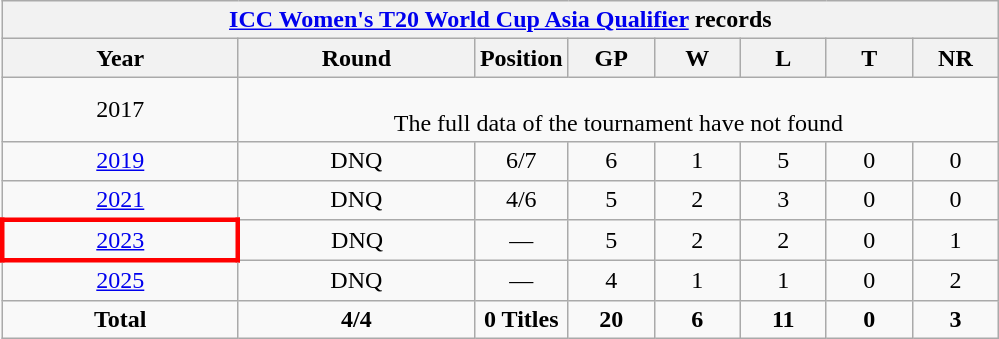<table class="wikitable" style="text-align: center;">
<tr>
<th colspan=8><a href='#'>ICC Women's T20 World Cup Asia Qualifier</a> records</th>
</tr>
<tr>
<th width=150>Year</th>
<th width=150>Round</th>
<th width=50>Position</th>
<th width=50>GP</th>
<th width=50>W</th>
<th width=50>L</th>
<th width=50>T</th>
<th width=50>NR</th>
</tr>
<tr>
<td> 2017</td>
<td colspan=8><br>The full data of the tournament have not found</td>
</tr>
<tr>
<td> <a href='#'>2019</a></td>
<td>DNQ</td>
<td>6/7</td>
<td>6</td>
<td>1</td>
<td>5</td>
<td>0</td>
<td>0</td>
</tr>
<tr>
<td> <a href='#'>2021</a></td>
<td>DNQ</td>
<td>4/6</td>
<td>5</td>
<td>2</td>
<td>3</td>
<td>0</td>
<td>0</td>
</tr>
<tr>
<td style="border: 3px solid red"> <a href='#'>2023</a></td>
<td>DNQ</td>
<td>—</td>
<td>5</td>
<td>2</td>
<td>2</td>
<td>0</td>
<td>1</td>
</tr>
<tr>
<td> <a href='#'>2025</a></td>
<td>DNQ</td>
<td>—</td>
<td>4</td>
<td>1</td>
<td>1</td>
<td>0</td>
<td>2</td>
</tr>
<tr>
<td><strong>Total</strong></td>
<td><strong>4/4</strong></td>
<td><strong>0 Titles</strong></td>
<td><strong>20</strong></td>
<td><strong>6</strong></td>
<td><strong>11</strong></td>
<td><strong>0</strong></td>
<td><strong>3</strong></td>
</tr>
</table>
